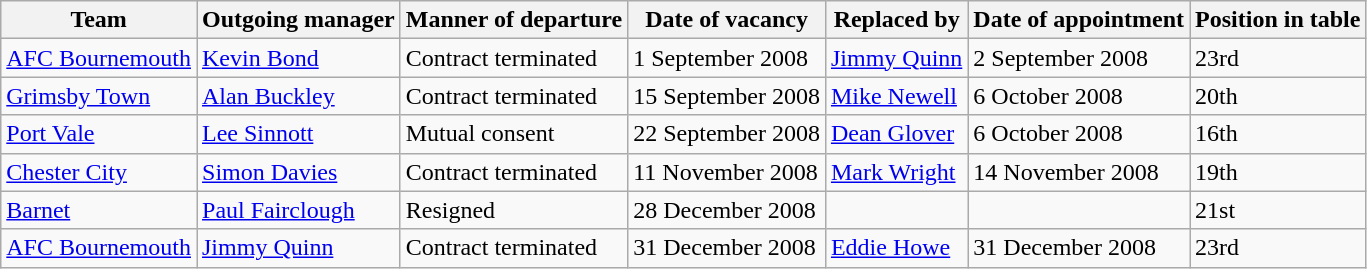<table class="wikitable">
<tr>
<th>Team</th>
<th>Outgoing manager</th>
<th>Manner of departure</th>
<th>Date of vacancy</th>
<th>Replaced by</th>
<th>Date of appointment</th>
<th>Position in table</th>
</tr>
<tr>
<td><a href='#'>AFC Bournemouth</a></td>
<td><a href='#'>Kevin Bond</a></td>
<td>Contract terminated</td>
<td>1 September 2008</td>
<td><a href='#'>Jimmy Quinn</a></td>
<td>2 September 2008</td>
<td>23rd</td>
</tr>
<tr>
<td><a href='#'>Grimsby Town</a></td>
<td><a href='#'>Alan Buckley</a></td>
<td>Contract terminated</td>
<td>15 September 2008</td>
<td><a href='#'>Mike Newell</a></td>
<td>6 October 2008</td>
<td>20th</td>
</tr>
<tr>
<td><a href='#'>Port Vale</a></td>
<td><a href='#'>Lee Sinnott</a></td>
<td>Mutual consent</td>
<td>22 September 2008</td>
<td><a href='#'>Dean Glover</a></td>
<td>6 October 2008</td>
<td>16th</td>
</tr>
<tr>
<td><a href='#'>Chester City</a></td>
<td><a href='#'>Simon Davies</a></td>
<td>Contract terminated</td>
<td>11 November 2008</td>
<td><a href='#'>Mark Wright</a></td>
<td>14 November 2008</td>
<td>19th</td>
</tr>
<tr>
<td><a href='#'>Barnet</a></td>
<td><a href='#'>Paul Fairclough</a></td>
<td>Resigned</td>
<td>28 December 2008</td>
<td></td>
<td></td>
<td>21st</td>
</tr>
<tr>
<td><a href='#'>AFC Bournemouth</a></td>
<td><a href='#'>Jimmy Quinn</a></td>
<td>Contract terminated</td>
<td>31 December 2008</td>
<td><a href='#'>Eddie Howe</a></td>
<td>31 December 2008</td>
<td>23rd</td>
</tr>
</table>
